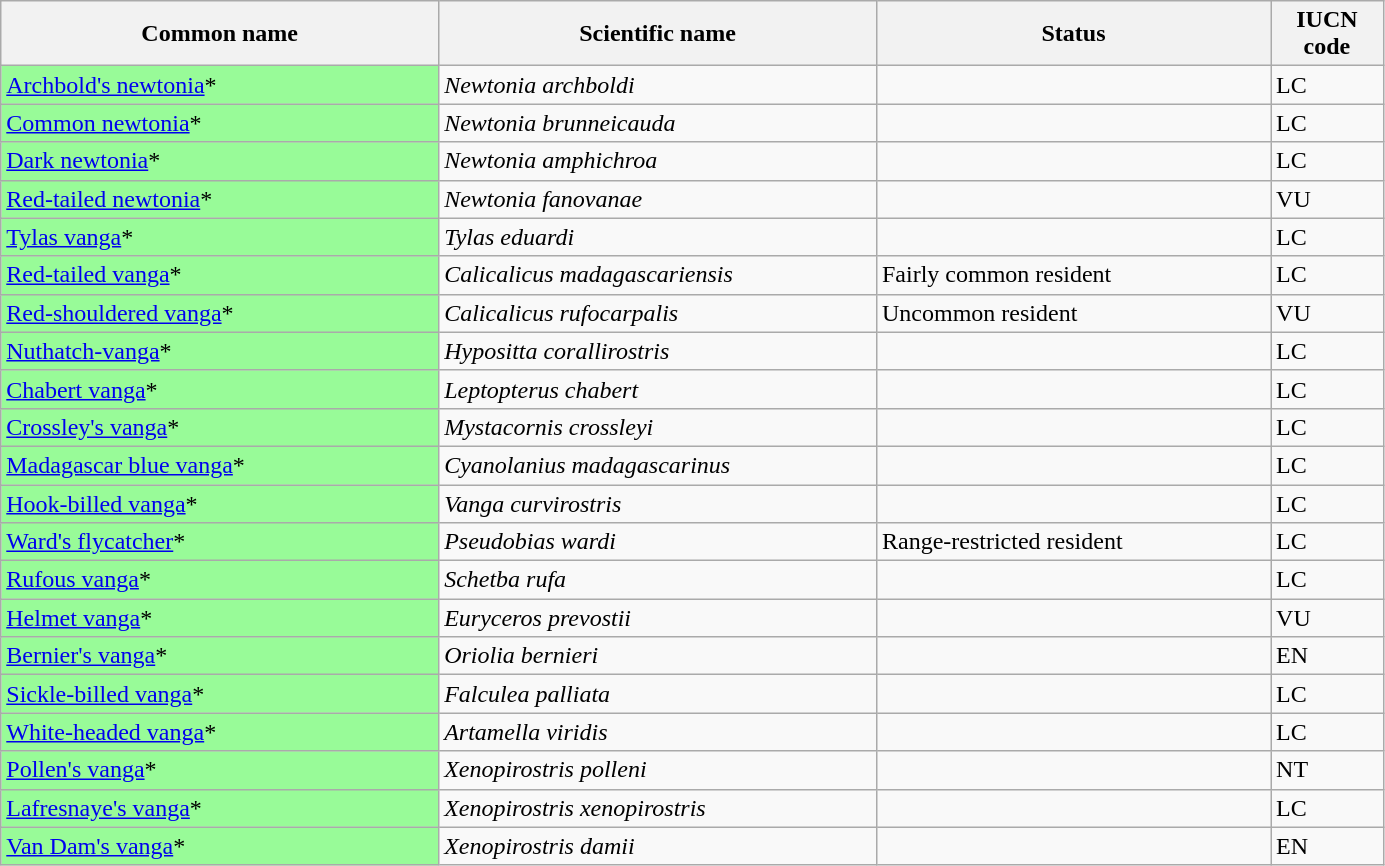<table width=73% class="wikitable sortable">
<tr>
<th width=20%>Common name</th>
<th width=20%>Scientific name</th>
<th width=18%>Status</th>
<th width=5%>IUCN code</th>
</tr>
<tr>
<td style="background:palegreen; color:black"><a href='#'>Archbold's newtonia</a>*</td>
<td><em>Newtonia archboldi</em></td>
<td></td>
<td>LC</td>
</tr>
<tr>
<td style="background:palegreen; color:black"><a href='#'>Common newtonia</a>*</td>
<td><em>Newtonia brunneicauda</em></td>
<td></td>
<td>LC</td>
</tr>
<tr>
<td style="background:palegreen; color:black"><a href='#'>Dark newtonia</a>*</td>
<td><em>Newtonia amphichroa</em></td>
<td></td>
<td>LC</td>
</tr>
<tr>
<td style="background:palegreen; color:black"><a href='#'>Red-tailed newtonia</a>*</td>
<td><em>Newtonia fanovanae</em></td>
<td></td>
<td>VU</td>
</tr>
<tr>
<td style="background:palegreen; color:black"><a href='#'>Tylas vanga</a>*</td>
<td><em>Tylas eduardi</em></td>
<td></td>
<td>LC</td>
</tr>
<tr>
<td style="background:palegreen; color:black"><a href='#'>Red-tailed vanga</a>*</td>
<td><em>Calicalicus madagascariensis</em></td>
<td>Fairly common resident</td>
<td>LC</td>
</tr>
<tr>
<td style="background:palegreen; color:black"><a href='#'>Red-shouldered vanga</a>*</td>
<td><em>Calicalicus rufocarpalis</em></td>
<td>Uncommon resident</td>
<td>VU</td>
</tr>
<tr>
<td style="background:palegreen; color:black"><a href='#'>Nuthatch-vanga</a>*</td>
<td><em>Hypositta corallirostris</em></td>
<td></td>
<td>LC</td>
</tr>
<tr>
<td style="background:palegreen; color:black"><a href='#'>Chabert vanga</a>*</td>
<td><em>Leptopterus chabert</em></td>
<td></td>
<td>LC</td>
</tr>
<tr>
<td style="background:palegreen; color:black"><a href='#'>Crossley's vanga</a>*</td>
<td><em>Mystacornis crossleyi</em></td>
<td></td>
<td>LC</td>
</tr>
<tr>
<td style="background:palegreen; color:black"><a href='#'>Madagascar blue vanga</a>*</td>
<td><em>Cyanolanius madagascarinus</em></td>
<td></td>
<td>LC</td>
</tr>
<tr>
<td style="background:palegreen; color:black"><a href='#'>Hook-billed vanga</a>*</td>
<td><em>Vanga curvirostris</em></td>
<td></td>
<td>LC</td>
</tr>
<tr>
<td style="background:palegreen; color:black"><a href='#'>Ward's flycatcher</a>*</td>
<td><em>Pseudobias wardi</em></td>
<td>Range-restricted resident</td>
<td>LC</td>
</tr>
<tr>
<td style="background:palegreen; color:black"><a href='#'>Rufous vanga</a>*</td>
<td><em>Schetba rufa</em></td>
<td></td>
<td>LC</td>
</tr>
<tr>
<td style="background:palegreen; color:black"><a href='#'>Helmet vanga</a>*</td>
<td><em>Euryceros prevostii</em></td>
<td></td>
<td>VU</td>
</tr>
<tr>
<td style="background:palegreen; color:black"><a href='#'>Bernier's vanga</a>*</td>
<td><em>Oriolia bernieri</em></td>
<td></td>
<td>EN</td>
</tr>
<tr>
<td style="background:palegreen; color:black"><a href='#'>Sickle-billed vanga</a>*</td>
<td><em>Falculea palliata</em></td>
<td></td>
<td>LC</td>
</tr>
<tr>
<td style="background:palegreen; color:black"><a href='#'>White-headed vanga</a>*</td>
<td><em>Artamella viridis</em></td>
<td></td>
<td>LC</td>
</tr>
<tr>
<td style="background:palegreen; color:black"><a href='#'>Pollen's vanga</a>*</td>
<td><em>Xenopirostris polleni</em></td>
<td></td>
<td>NT</td>
</tr>
<tr>
<td style="background:palegreen; color:black"><a href='#'>Lafresnaye's vanga</a>*</td>
<td><em>Xenopirostris xenopirostris</em></td>
<td></td>
<td>LC</td>
</tr>
<tr>
<td style="background:palegreen; color:black"><a href='#'>Van Dam's vanga</a>*</td>
<td><em>Xenopirostris damii</em></td>
<td></td>
<td>EN</td>
</tr>
</table>
